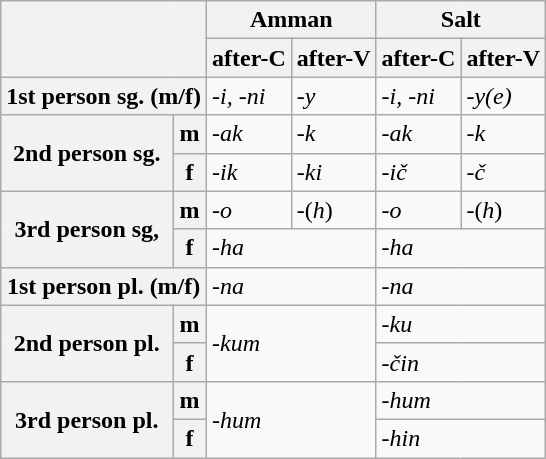<table class="wikitable">
<tr>
<th colspan="2" rowspan="2"></th>
<th colspan="2">Amman</th>
<th colspan="2">Salt</th>
</tr>
<tr>
<th>after-C</th>
<th>after-V</th>
<th>after-C</th>
<th>after-V</th>
</tr>
<tr>
<th colspan="2">1st person sg. (m/f)</th>
<td><em>-i, -ni</em></td>
<td>-<em>y</em></td>
<td><em>-i, -ni</em></td>
<td>-<em>y(e)</em></td>
</tr>
<tr>
<th rowspan="2">2nd person sg.</th>
<th>m</th>
<td><em>-ak</em></td>
<td>-<em>k</em></td>
<td><em>-ak</em></td>
<td>-<em>k</em></td>
</tr>
<tr>
<th>f</th>
<td><em>-ik</em></td>
<td>-<em>ki</em></td>
<td><em>-ič</em></td>
<td><em>-č</em></td>
</tr>
<tr>
<th rowspan="2">3rd person sg,</th>
<th>m</th>
<td><em>-o</em></td>
<td>-(<em>h</em>)</td>
<td><em>-o</em></td>
<td>-(<em>h</em>)</td>
</tr>
<tr>
<th>f</th>
<td colspan="2"><em>-ha</em></td>
<td colspan="2">-<em>ha</em></td>
</tr>
<tr>
<th colspan="2">1st person pl. (m/f)</th>
<td colspan="2">-<em>na</em></td>
<td colspan="2"><em>-na</em></td>
</tr>
<tr>
<th rowspan="2">2nd person pl.</th>
<th>m</th>
<td colspan="2" rowspan="2"><em>-kum</em></td>
<td colspan="2"><em>-ku</em></td>
</tr>
<tr>
<th>f</th>
<td colspan="2"><em>-čin</em></td>
</tr>
<tr>
<th rowspan="2">3rd person pl.</th>
<th>m</th>
<td colspan="2" rowspan="2"><em>-hum</em></td>
<td colspan="2"><em>-hum</em></td>
</tr>
<tr>
<th>f</th>
<td colspan="2"><em>-hin</em></td>
</tr>
</table>
